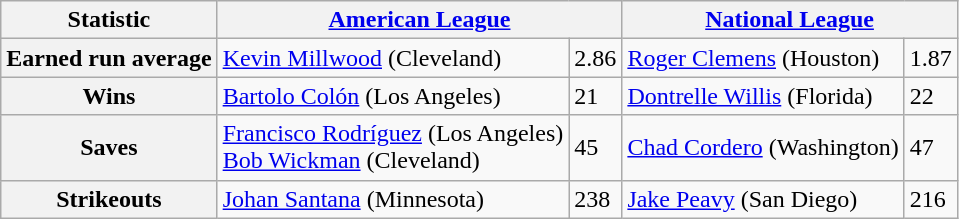<table class="wikitable">
<tr>
<th>Statistic</th>
<th colspan="2"><a href='#'>American League</a></th>
<th colspan="2"><a href='#'>National League</a></th>
</tr>
<tr>
<th>Earned run average</th>
<td><a href='#'>Kevin Millwood</a> (Cleveland)</td>
<td>2.86</td>
<td><a href='#'>Roger Clemens</a> (Houston)</td>
<td>1.87</td>
</tr>
<tr>
<th>Wins</th>
<td><a href='#'>Bartolo Colón</a> (Los Angeles)</td>
<td>21</td>
<td><a href='#'>Dontrelle Willis</a> (Florida)</td>
<td>22</td>
</tr>
<tr>
<th>Saves</th>
<td><a href='#'>Francisco Rodríguez</a> (Los Angeles)<br><a href='#'>Bob Wickman</a> (Cleveland)</td>
<td>45</td>
<td><a href='#'>Chad Cordero</a> (Washington)</td>
<td>47</td>
</tr>
<tr>
<th>Strikeouts</th>
<td><a href='#'>Johan Santana</a> (Minnesota)</td>
<td>238</td>
<td><a href='#'>Jake Peavy</a> (San Diego)</td>
<td>216</td>
</tr>
</table>
